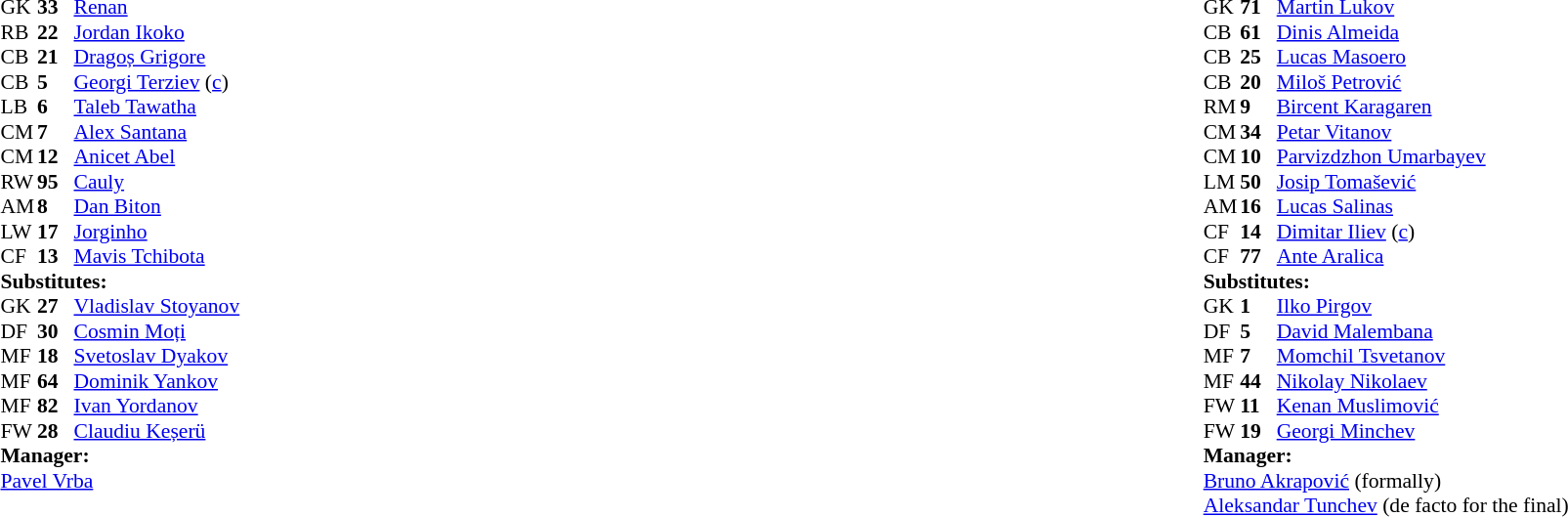<table style="width:100%">
<tr>
<td style="vertical-align:top;width:50%"><br><table style="font-size:90%" cellspacing="0" cellpadding="0">
<tr>
<th width="25"></th>
<th width="25"></th>
</tr>
<tr>
<td>GK</td>
<td><strong>33</strong></td>
<td> <a href='#'>Renan</a></td>
</tr>
<tr>
<td>RB</td>
<td><strong>22</strong></td>
<td> <a href='#'>Jordan Ikoko</a></td>
<td></td>
</tr>
<tr>
<td>CB</td>
<td><strong>21</strong></td>
<td> <a href='#'>Dragoș Grigore</a></td>
<td></td>
</tr>
<tr>
<td>CB</td>
<td><strong>5</strong></td>
<td> <a href='#'>Georgi Terziev</a> (<a href='#'>c</a>)</td>
</tr>
<tr>
<td>LB</td>
<td><strong>6</strong></td>
<td> <a href='#'>Taleb Tawatha</a></td>
</tr>
<tr>
<td>CM</td>
<td><strong>7</strong></td>
<td> <a href='#'>Alex Santana</a></td>
<td></td>
<td></td>
</tr>
<tr>
<td>CM</td>
<td><strong>12</strong></td>
<td> <a href='#'>Anicet Abel</a></td>
</tr>
<tr>
<td>RW</td>
<td><strong>95</strong></td>
<td> <a href='#'>Cauly</a></td>
</tr>
<tr>
<td>AM</td>
<td><strong>8</strong></td>
<td> <a href='#'>Dan Biton</a></td>
<td></td>
<td></td>
</tr>
<tr>
<td>LW</td>
<td><strong>17</strong></td>
<td> <a href='#'>Jorginho</a></td>
<td></td>
<td></td>
</tr>
<tr>
<td>CF</td>
<td><strong>13</strong></td>
<td> <a href='#'>Mavis Tchibota</a></td>
<td></td>
<td></td>
</tr>
<tr>
<td colspan=4><strong>Substitutes:</strong></td>
</tr>
<tr>
<td>GK</td>
<td><strong>27</strong></td>
<td> <a href='#'>Vladislav Stoyanov</a></td>
</tr>
<tr>
<td>DF</td>
<td><strong>30</strong></td>
<td> <a href='#'>Cosmin Moți</a></td>
<td></td>
<td></td>
</tr>
<tr>
<td>MF</td>
<td><strong>18</strong></td>
<td> <a href='#'>Svetoslav Dyakov</a></td>
<td></td>
<td></td>
</tr>
<tr>
<td>MF</td>
<td><strong>64</strong></td>
<td> <a href='#'>Dominik Yankov</a></td>
<td></td>
<td></td>
</tr>
<tr>
<td>MF</td>
<td><strong>82</strong></td>
<td> <a href='#'>Ivan Yordanov</a></td>
</tr>
<tr>
<td>FW</td>
<td><strong>28</strong></td>
<td> <a href='#'>Claudiu Keșerü</a></td>
<td></td>
<td></td>
</tr>
<tr>
<td colspan=4><strong>Manager:</strong></td>
</tr>
<tr>
<td colspan="4"> <a href='#'>Pavel Vrba</a></td>
</tr>
</table>
</td>
<td valign="top"></td>
<td valign="top" width="50%"><br><table cellspacing="0" cellpadding="0" style="font-size:90%;margin:auto">
<tr>
<th width="25"></th>
<th width="25"></th>
</tr>
<tr>
<td>GK</td>
<td><strong>71</strong></td>
<td> <a href='#'>Martin Lukov</a></td>
</tr>
<tr>
<td>CB</td>
<td><strong>61</strong></td>
<td> <a href='#'>Dinis Almeida</a></td>
</tr>
<tr>
<td>CB</td>
<td><strong>25</strong></td>
<td> <a href='#'>Lucas Masoero</a></td>
<td></td>
</tr>
<tr>
<td>CB</td>
<td><strong>20</strong></td>
<td> <a href='#'>Miloš Petrović</a></td>
<td></td>
</tr>
<tr>
<td>RM</td>
<td><strong>9</strong></td>
<td> <a href='#'>Bircent Karagaren</a></td>
</tr>
<tr>
<td>CM</td>
<td><strong>34</strong></td>
<td> <a href='#'>Petar Vitanov</a></td>
<td></td>
<td></td>
</tr>
<tr>
<td>CM</td>
<td><strong>10</strong></td>
<td> <a href='#'>Parvizdzhon Umarbayev</a></td>
</tr>
<tr>
<td>LM</td>
<td><strong>50</strong></td>
<td> <a href='#'>Josip Tomašević</a></td>
</tr>
<tr>
<td>AM</td>
<td><strong>16</strong></td>
<td> <a href='#'>Lucas Salinas</a></td>
<td></td>
<td></td>
</tr>
<tr>
<td>CF</td>
<td><strong>14</strong></td>
<td> <a href='#'>Dimitar Iliev</a> (<a href='#'>c</a>)</td>
<td></td>
<td></td>
</tr>
<tr>
<td>CF</td>
<td><strong>77</strong></td>
<td> <a href='#'>Ante Aralica</a></td>
<td></td>
<td></td>
</tr>
<tr>
<td colspan=4><strong>Substitutes:</strong></td>
</tr>
<tr>
<td>GK</td>
<td><strong>1</strong></td>
<td> <a href='#'>Ilko Pirgov</a></td>
</tr>
<tr>
<td>DF</td>
<td><strong>5</strong></td>
<td> <a href='#'>David Malembana</a></td>
<td></td>
<td></td>
</tr>
<tr>
<td>MF</td>
<td><strong>7</strong></td>
<td> <a href='#'>Momchil Tsvetanov</a></td>
<td></td>
<td></td>
</tr>
<tr>
<td>MF</td>
<td><strong>44</strong></td>
<td> <a href='#'>Nikolay Nikolaev</a></td>
</tr>
<tr>
<td>FW</td>
<td><strong>11</strong></td>
<td> <a href='#'>Kenan Muslimović</a></td>
</tr>
<tr>
<td>FW</td>
<td><strong>19</strong></td>
<td> <a href='#'>Georgi Minchev</a></td>
<td></td>
<td></td>
</tr>
<tr>
<td colspan=4><strong>Manager:</strong></td>
</tr>
<tr>
<td colspan="4"> <a href='#'>Bruno Akrapović</a> (formally)<br> <a href='#'>Aleksandar Tunchev</a> (de facto for the final)</td>
</tr>
</table>
</td>
</tr>
</table>
